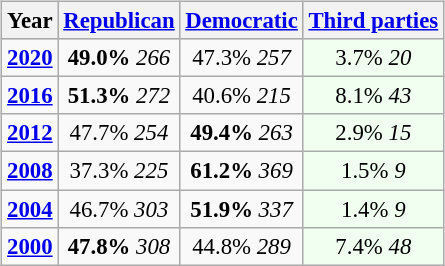<table class="wikitable" style="float:right; font-size:95%;">
<tr bgcolor=lightgrey>
<th>Year</th>
<th><a href='#'>Republican</a></th>
<th><a href='#'>Democratic</a></th>
<th><a href='#'>Third parties</a></th>
</tr>
<tr>
<td style="text-align:center;" ><strong><a href='#'>2020</a></strong></td>
<td style="text-align:center;" ><strong>49.0%</strong> <em>266</em></td>
<td style="text-align:center;" >47.3% <em>257</em></td>
<td style="text-align:center; background:honeyDew;">3.7% <em>20</em></td>
</tr>
<tr>
<td style="text-align:center;" ><strong><a href='#'>2016</a></strong></td>
<td style="text-align:center;" ><strong>51.3%</strong> <em>272</em></td>
<td style="text-align:center;" >40.6% <em>215</em></td>
<td style="text-align:center; background:honeyDew;">8.1% <em>43</em></td>
</tr>
<tr>
<td style="text-align:center;" ><strong><a href='#'>2012</a></strong></td>
<td style="text-align:center;" >47.7% <em>254</em></td>
<td style="text-align:center;" ><strong>49.4%</strong> <em>263</em></td>
<td style="text-align:center; background:honeyDew;">2.9% <em>15</em></td>
</tr>
<tr>
<td style="text-align:center;" ><strong><a href='#'>2008</a></strong></td>
<td style="text-align:center;" >37.3% <em>225</em></td>
<td style="text-align:center;" ><strong>61.2%</strong> <em>369</em></td>
<td style="text-align:center; background:honeyDew;">1.5% <em>9</em></td>
</tr>
<tr>
<td style="text-align:center;" ><strong><a href='#'>2004</a></strong></td>
<td style="text-align:center;" >46.7% <em>303</em></td>
<td style="text-align:center;" ><strong>51.9%</strong> <em>337</em></td>
<td style="text-align:center; background:honeyDew;">1.4% <em>9</em></td>
</tr>
<tr>
<td style="text-align:center;" ><strong><a href='#'>2000</a></strong></td>
<td style="text-align:center;" ><strong>47.8%</strong> <em>308</em></td>
<td style="text-align:center;" >44.8% <em>289</em></td>
<td style="text-align:center; background:honeyDew;">7.4% <em>48</em></td>
</tr>
</table>
